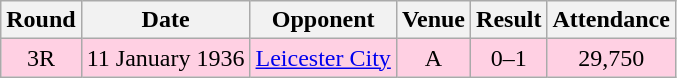<table style="text-align:center;" class="wikitable sortable">
<tr>
<th>Round</th>
<th>Date</th>
<th>Opponent</th>
<th>Venue</th>
<th>Result</th>
<th>Attendance</th>
</tr>
<tr style="background:#ffd0e3;">
<td>3R</td>
<td>11 January 1936</td>
<td><a href='#'>Leicester City</a></td>
<td>A</td>
<td>0–1</td>
<td>29,750</td>
</tr>
</table>
